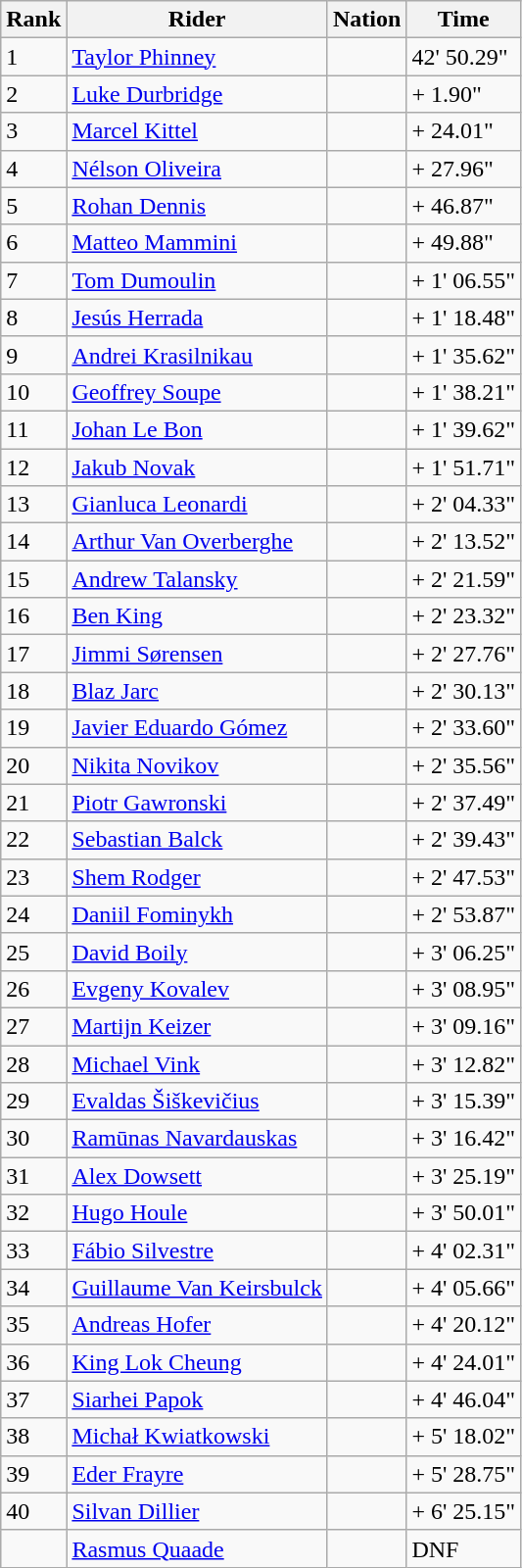<table class="wikitable">
<tr>
<th>Rank</th>
<th>Rider</th>
<th>Nation</th>
<th>Time</th>
</tr>
<tr>
<td>1</td>
<td><a href='#'>Taylor Phinney</a></td>
<td></td>
<td>42' 50.29"</td>
</tr>
<tr>
<td>2</td>
<td><a href='#'>Luke Durbridge</a></td>
<td></td>
<td>+ 1.90"</td>
</tr>
<tr>
<td>3</td>
<td><a href='#'>Marcel Kittel</a></td>
<td></td>
<td>+ 24.01"</td>
</tr>
<tr>
<td>4</td>
<td><a href='#'>Nélson Oliveira</a></td>
<td></td>
<td>+ 27.96"</td>
</tr>
<tr>
<td>5</td>
<td><a href='#'>Rohan Dennis</a></td>
<td></td>
<td>+ 46.87"</td>
</tr>
<tr>
<td>6</td>
<td><a href='#'>Matteo Mammini</a></td>
<td></td>
<td>+ 49.88"</td>
</tr>
<tr>
<td>7</td>
<td><a href='#'>Tom Dumoulin</a></td>
<td></td>
<td>+ 1' 06.55"</td>
</tr>
<tr>
<td>8</td>
<td><a href='#'>Jesús Herrada</a></td>
<td></td>
<td>+ 1' 18.48"</td>
</tr>
<tr>
<td>9</td>
<td><a href='#'>Andrei Krasilnikau</a></td>
<td></td>
<td>+ 1' 35.62"</td>
</tr>
<tr>
<td>10</td>
<td><a href='#'>Geoffrey Soupe</a></td>
<td></td>
<td>+ 1' 38.21"</td>
</tr>
<tr>
<td>11</td>
<td><a href='#'>Johan Le Bon</a></td>
<td></td>
<td>+ 1' 39.62"</td>
</tr>
<tr>
<td>12</td>
<td><a href='#'>Jakub Novak</a></td>
<td></td>
<td>+ 1' 51.71"</td>
</tr>
<tr>
<td>13</td>
<td><a href='#'>Gianluca Leonardi</a></td>
<td></td>
<td>+ 2' 04.33"</td>
</tr>
<tr>
<td>14</td>
<td><a href='#'>Arthur Van Overberghe</a></td>
<td></td>
<td>+ 2' 13.52"</td>
</tr>
<tr>
<td>15</td>
<td><a href='#'>Andrew Talansky</a></td>
<td></td>
<td>+ 2' 21.59"</td>
</tr>
<tr>
<td>16</td>
<td><a href='#'>Ben King</a></td>
<td></td>
<td>+ 2' 23.32"</td>
</tr>
<tr>
<td>17</td>
<td><a href='#'>Jimmi Sørensen</a></td>
<td></td>
<td>+ 2' 27.76"</td>
</tr>
<tr>
<td>18</td>
<td><a href='#'>Blaz Jarc</a></td>
<td></td>
<td>+ 2' 30.13"</td>
</tr>
<tr>
<td>19</td>
<td><a href='#'>Javier Eduardo Gómez</a></td>
<td></td>
<td>+ 2' 33.60"</td>
</tr>
<tr>
<td>20</td>
<td><a href='#'>Nikita Novikov</a></td>
<td></td>
<td>+ 2' 35.56"</td>
</tr>
<tr>
<td>21</td>
<td><a href='#'>Piotr Gawronski</a></td>
<td></td>
<td>+ 2' 37.49"</td>
</tr>
<tr>
<td>22</td>
<td><a href='#'>Sebastian Balck</a></td>
<td></td>
<td>+ 2' 39.43"</td>
</tr>
<tr>
<td>23</td>
<td><a href='#'>Shem Rodger</a></td>
<td></td>
<td>+ 2' 47.53"</td>
</tr>
<tr>
<td>24</td>
<td><a href='#'>Daniil Fominykh</a></td>
<td></td>
<td>+ 2' 53.87"</td>
</tr>
<tr>
<td>25</td>
<td><a href='#'>David Boily</a></td>
<td></td>
<td>+ 3' 06.25"</td>
</tr>
<tr>
<td>26</td>
<td><a href='#'>Evgeny Kovalev</a></td>
<td></td>
<td>+ 3' 08.95"</td>
</tr>
<tr>
<td>27</td>
<td><a href='#'>Martijn Keizer</a></td>
<td></td>
<td>+ 3' 09.16"</td>
</tr>
<tr>
<td>28</td>
<td><a href='#'>Michael Vink</a></td>
<td></td>
<td>+ 3' 12.82"</td>
</tr>
<tr>
<td>29</td>
<td><a href='#'>Evaldas Šiškevičius</a></td>
<td></td>
<td>+ 3' 15.39"</td>
</tr>
<tr>
<td>30</td>
<td><a href='#'>Ramūnas Navardauskas</a></td>
<td></td>
<td>+ 3' 16.42"</td>
</tr>
<tr>
<td>31</td>
<td><a href='#'>Alex Dowsett</a></td>
<td></td>
<td>+ 3' 25.19"</td>
</tr>
<tr>
<td>32</td>
<td><a href='#'>Hugo Houle</a></td>
<td></td>
<td>+ 3' 50.01"</td>
</tr>
<tr>
<td>33</td>
<td><a href='#'>Fábio Silvestre</a></td>
<td></td>
<td>+ 4' 02.31"</td>
</tr>
<tr>
<td>34</td>
<td><a href='#'>Guillaume Van Keirsbulck</a></td>
<td></td>
<td>+ 4' 05.66"</td>
</tr>
<tr>
<td>35</td>
<td><a href='#'>Andreas Hofer</a></td>
<td></td>
<td>+ 4' 20.12"</td>
</tr>
<tr>
<td>36</td>
<td><a href='#'>King Lok Cheung</a></td>
<td></td>
<td>+ 4' 24.01"</td>
</tr>
<tr>
<td>37</td>
<td><a href='#'>Siarhei Papok</a></td>
<td></td>
<td>+ 4' 46.04"</td>
</tr>
<tr>
<td>38</td>
<td><a href='#'>Michał Kwiatkowski</a></td>
<td></td>
<td>+ 5' 18.02"</td>
</tr>
<tr>
<td>39</td>
<td><a href='#'>Eder Frayre</a></td>
<td></td>
<td>+ 5' 28.75"</td>
</tr>
<tr>
<td>40</td>
<td><a href='#'>Silvan Dillier</a></td>
<td></td>
<td>+ 6' 25.15"</td>
</tr>
<tr>
<td></td>
<td><a href='#'>Rasmus Quaade</a></td>
<td></td>
<td>DNF</td>
</tr>
</table>
